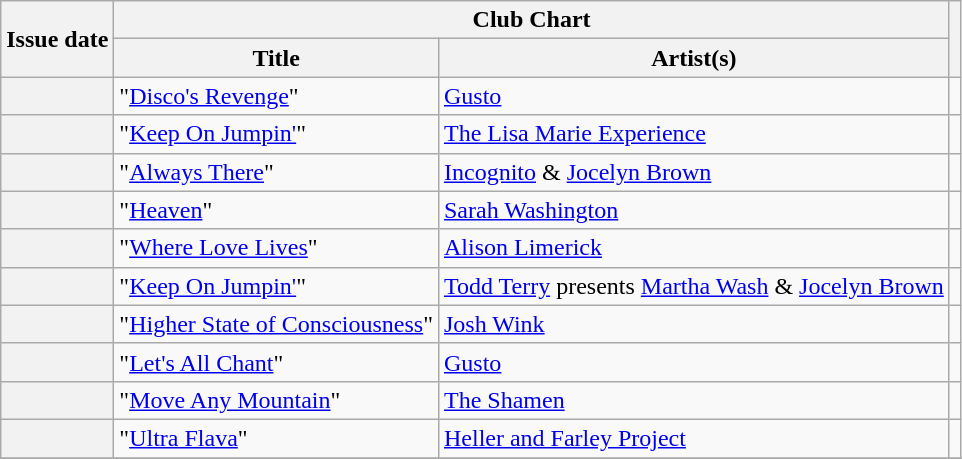<table class="wikitable sortable plainrowheaders">
<tr>
<th scope=col rowspan=2>Issue date</th>
<th scope=col colspan=2>Club Chart</th>
<th scope=col rowspan=2 class=unsortable></th>
</tr>
<tr>
<th scope=col>Title</th>
<th scope=col>Artist(s)</th>
</tr>
<tr>
<th scope=row></th>
<td rowspan="1">"<a href='#'>Disco's Revenge</a>"</td>
<td rowspan="1"><a href='#'>Gusto</a></td>
<td></td>
</tr>
<tr>
<th scope=row></th>
<td rowspan="1">"<a href='#'>Keep On Jumpin'</a>"</td>
<td rowspan="1"><a href='#'>The Lisa Marie Experience</a></td>
<td></td>
</tr>
<tr>
<th scope=row></th>
<td rowspan="1">"<a href='#'>Always There</a>"</td>
<td rowspan="1"><a href='#'>Incognito</a> & <a href='#'>Jocelyn Brown</a></td>
<td></td>
</tr>
<tr>
<th scope=row></th>
<td rowspan="1">"<a href='#'>Heaven</a>"</td>
<td rowspan="1"><a href='#'>Sarah Washington</a></td>
<td></td>
</tr>
<tr>
<th scope=row></th>
<td rowspan="1">"<a href='#'>Where Love Lives</a>"</td>
<td rowspan="1"><a href='#'>Alison Limerick</a></td>
<td></td>
</tr>
<tr>
<th scope=row></th>
<td rowspan="1">"<a href='#'>Keep On Jumpin'</a>"</td>
<td rowspan="1"><a href='#'>Todd Terry</a> presents <a href='#'>Martha Wash</a> & <a href='#'>Jocelyn Brown</a></td>
<td></td>
</tr>
<tr>
<th scope=row></th>
<td rowspan="1">"<a href='#'>Higher State of Consciousness</a>"</td>
<td rowspan="1"><a href='#'>Josh Wink</a></td>
<td></td>
</tr>
<tr>
<th scope=row></th>
<td rowspan="1">"<a href='#'>Let's All Chant</a>"</td>
<td rowspan="1"><a href='#'>Gusto</a></td>
<td></td>
</tr>
<tr>
<th scope=row></th>
<td rowspan="1">"<a href='#'>Move Any Mountain</a>"</td>
<td rowspan="1"><a href='#'>The Shamen</a></td>
<td></td>
</tr>
<tr>
<th scope=row></th>
<td rowspan="1">"<a href='#'>Ultra Flava</a>"</td>
<td rowspan="1"><a href='#'>Heller and Farley Project</a></td>
<td></td>
</tr>
<tr>
</tr>
</table>
